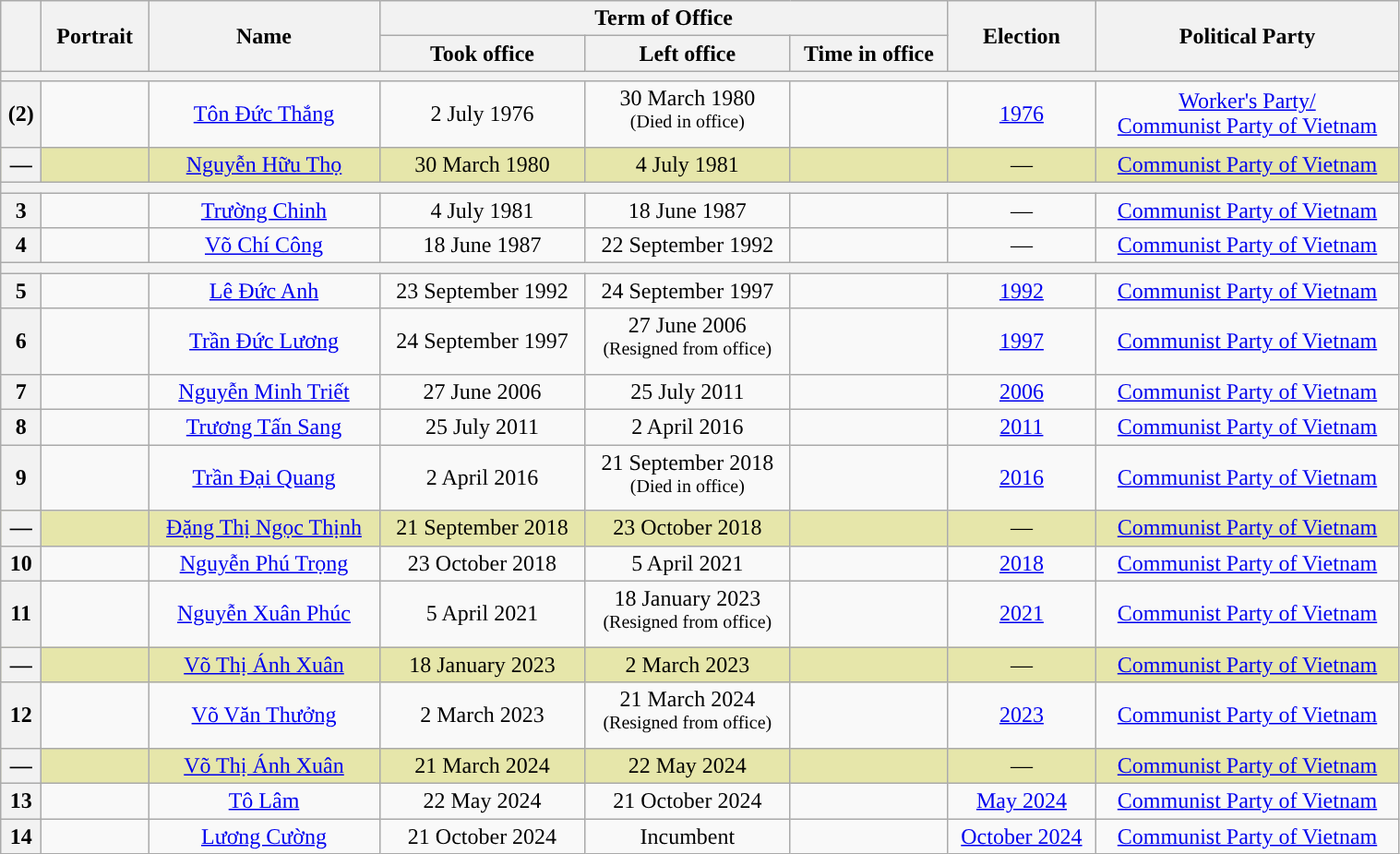<table class="wikitable" style="text-align:center; border:1px #aaf solid; width:80%;">
<tr>
<th rowspan="2"></th>
<th rowspan="2" style="width:70px;">Portrait</th>
<th rowspan="2">Name<br></th>
<th colspan="3">Term of Office</th>
<th rowspan="2">Election</th>
<th rowspan="2">Political Party</th>
</tr>
<tr>
<th>Took office</th>
<th>Left office</th>
<th>Time in office</th>
</tr>
<tr>
<th colspan=8></th>
</tr>
<tr>
<th style="background:">(2)</th>
<td></td>
<td><a href='#'>Tôn Đức Thắng</a><br></td>
<td>2 July 1976</td>
<td>30 March 1980<br><sup>(Died in office)</sup></td>
<td></td>
<td><a href='#'>1976</a></td>
<td><a href='#'>Worker's Party/<br>Communist Party of Vietnam</a></td>
</tr>
<tr style="background:#e6e6aa;"|>
<th style="background:">—</th>
<td></td>
<td><a href='#'>Nguyễn Hữu Thọ</a><br></td>
<td>30 March 1980</td>
<td>4 July 1981</td>
<td></td>
<td>—</td>
<td style="background:#e6e6aa;"><a href='#'>Communist Party of Vietnam</a></td>
</tr>
<tr>
<th colspan=8></th>
</tr>
<tr>
<th style="background:">3</th>
<td></td>
<td><a href='#'>Trường Chinh</a><br></td>
<td>4 July 1981</td>
<td>18 June 1987</td>
<td></td>
<td>—</td>
<td><a href='#'>Communist Party of Vietnam</a></td>
</tr>
<tr>
<th style="background:">4</th>
<td></td>
<td><a href='#'>Võ Chí Công</a><br></td>
<td>18 June 1987</td>
<td>22 September 1992</td>
<td></td>
<td>—</td>
<td><a href='#'>Communist Party of Vietnam</a></td>
</tr>
<tr>
<th colspan=8></th>
</tr>
<tr>
<th style="background:">5</th>
<td></td>
<td><a href='#'>Lê Đức Anh</a><br></td>
<td>23 September 1992</td>
<td>24 September 1997</td>
<td></td>
<td><a href='#'>1992</a></td>
<td><a href='#'>Communist Party of Vietnam</a></td>
</tr>
<tr>
<th style="background:">6</th>
<td></td>
<td><a href='#'>Trần Đức Lương</a><br></td>
<td>24 September 1997</td>
<td>27 June 2006<br><sup>(Resigned from office)</sup></td>
<td></td>
<td><a href='#'>1997</a></td>
<td><a href='#'>Communist Party of Vietnam</a></td>
</tr>
<tr>
<th style="background:">7</th>
<td></td>
<td><a href='#'>Nguyễn Minh Triết</a><br></td>
<td>27 June 2006</td>
<td>25 July 2011</td>
<td></td>
<td><a href='#'>2006</a></td>
<td><a href='#'>Communist Party of Vietnam</a></td>
</tr>
<tr>
<th style="background:">8</th>
<td></td>
<td><a href='#'>Trương Tấn Sang</a><br></td>
<td>25 July 2011</td>
<td>2 April 2016</td>
<td></td>
<td><a href='#'>2011</a></td>
<td><a href='#'>Communist Party of Vietnam</a></td>
</tr>
<tr>
<th style="background:">9</th>
<td></td>
<td><a href='#'>Trần Đại Quang</a><br></td>
<td>2 April 2016</td>
<td>21 September 2018<br><sup>(Died in office)</sup></td>
<td></td>
<td><a href='#'>2016</a></td>
<td><a href='#'>Communist Party of Vietnam</a></td>
</tr>
<tr style="background:#e6e6aa;"|>
<th style="background:">—</th>
<td></td>
<td><a href='#'>Đặng Thị Ngọc Thịnh</a><br></td>
<td>21 September 2018</td>
<td>23 October 2018</td>
<td></td>
<td>—</td>
<td><a href='#'>Communist Party of Vietnam</a></td>
</tr>
<tr>
<th style="background:">10</th>
<td></td>
<td><a href='#'>Nguyễn Phú Trọng</a><br></td>
<td>23 October 2018</td>
<td>5 April 2021</td>
<td></td>
<td><a href='#'>2018</a></td>
<td><a href='#'>Communist Party of Vietnam</a></td>
</tr>
<tr>
<th style="background:">11</th>
<td></td>
<td><a href='#'>Nguyễn Xuân Phúc</a><br></td>
<td>5 April 2021</td>
<td>18 January 2023<br><sup>(Resigned from office)</sup></td>
<td></td>
<td><a href='#'>2021</a></td>
<td><a href='#'>Communist Party of Vietnam</a></td>
</tr>
<tr style="background:#e6e6aa;"|>
<th style="background:">—</th>
<td></td>
<td><a href='#'>Võ Thị Ánh Xuân</a><br></td>
<td>18 January 2023</td>
<td>2 March 2023</td>
<td></td>
<td>—</td>
<td><a href='#'>Communist Party of Vietnam</a></td>
</tr>
<tr>
<th style="background:">12</th>
<td></td>
<td><a href='#'>Võ Văn Thưởng</a><br> </td>
<td>2 March 2023</td>
<td>21 March 2024<br><sup>(Resigned from office)</sup></td>
<td></td>
<td><a href='#'>2023</a></td>
<td><a href='#'>Communist Party of Vietnam</a></td>
</tr>
<tr style="background:#e6e6aa;"|>
<th style="background:">—</th>
<td></td>
<td><a href='#'>Võ Thị Ánh Xuân</a><br></td>
<td>21 March 2024</td>
<td>22 May 2024</td>
<td></td>
<td>—</td>
<td><a href='#'>Communist Party of Vietnam</a></td>
</tr>
<tr>
<th style="background:">13</th>
<td></td>
<td><a href='#'>Tô Lâm</a><br></td>
<td>22 May 2024</td>
<td>21 October 2024</td>
<td></td>
<td><a href='#'>May 2024</a></td>
<td><a href='#'>Communist Party of Vietnam</a></td>
</tr>
<tr>
<th style="background:">14</th>
<td></td>
<td><a href='#'>Lương Cường</a><br></td>
<td>21 October 2024</td>
<td>Incumbent</td>
<td></td>
<td><a href='#'>October 2024</a></td>
<td><a href='#'>Communist Party of Vietnam</a></td>
</tr>
</table>
